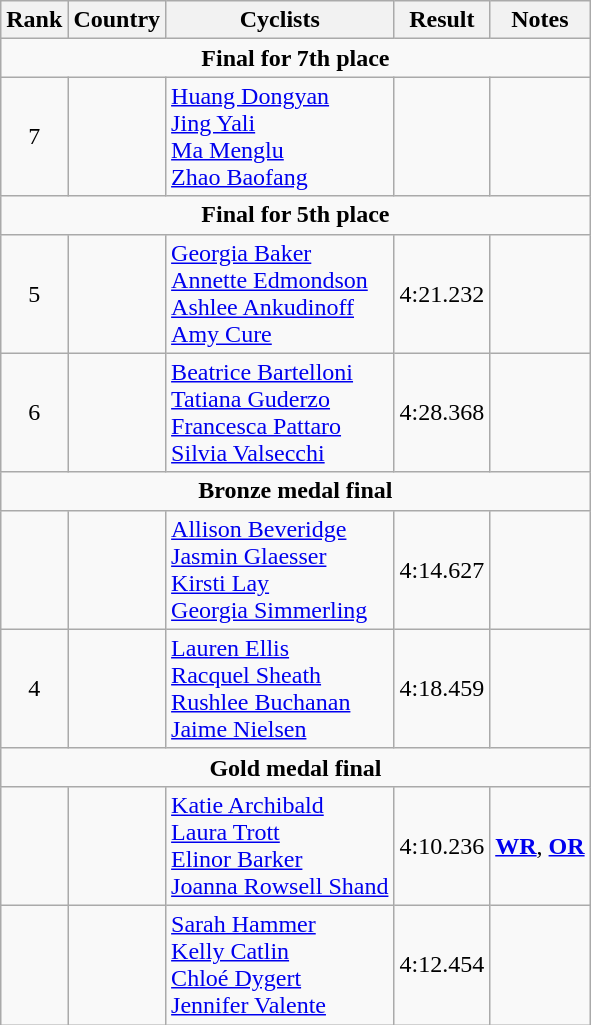<table class="wikitable" style="text-align:center">
<tr>
<th>Rank</th>
<th>Country</th>
<th>Cyclists</th>
<th>Result</th>
<th>Notes</th>
</tr>
<tr>
<td colspan=5><strong>Final for 7th place</strong></td>
</tr>
<tr>
<td>7</td>
<td align="left"></td>
<td align="left"><a href='#'>Huang Dongyan</a><br><a href='#'>Jing Yali</a><br><a href='#'>Ma Menglu</a><br><a href='#'>Zhao Baofang</a></td>
<td></td>
<td></td>
</tr>
<tr>
<td colspan=5><strong>Final for 5th place</strong></td>
</tr>
<tr>
<td>5</td>
<td align="left"></td>
<td align="left"><a href='#'>Georgia Baker</a><br><a href='#'>Annette Edmondson</a><br><a href='#'>Ashlee Ankudinoff</a><br><a href='#'>Amy Cure</a></td>
<td>4:21.232</td>
<td></td>
</tr>
<tr>
<td>6</td>
<td align="left"></td>
<td align="left"><a href='#'>Beatrice Bartelloni</a><br><a href='#'>Tatiana Guderzo</a><br><a href='#'>Francesca Pattaro</a><br><a href='#'>Silvia Valsecchi</a></td>
<td>4:28.368</td>
<td></td>
</tr>
<tr>
<td colspan=5><strong>Bronze medal final</strong></td>
</tr>
<tr>
<td></td>
<td align="left"></td>
<td align="left"><a href='#'>Allison Beveridge</a><br><a href='#'>Jasmin Glaesser</a><br><a href='#'>Kirsti Lay</a><br><a href='#'>Georgia Simmerling</a></td>
<td>4:14.627</td>
<td></td>
</tr>
<tr>
<td>4</td>
<td align="left"></td>
<td align="left"><a href='#'>Lauren Ellis</a><br><a href='#'>Racquel Sheath</a><br><a href='#'>Rushlee Buchanan</a><br><a href='#'>Jaime Nielsen</a></td>
<td>4:18.459</td>
<td></td>
</tr>
<tr>
<td colspan=5><strong>Gold medal final</strong></td>
</tr>
<tr>
<td></td>
<td align="left"></td>
<td align="left"><a href='#'>Katie Archibald</a><br><a href='#'>Laura Trott</a><br><a href='#'>Elinor Barker</a><br><a href='#'>Joanna Rowsell Shand</a></td>
<td>4:10.236</td>
<td><strong><a href='#'>WR</a></strong>, <strong><a href='#'>OR</a></strong></td>
</tr>
<tr>
<td></td>
<td align="left"></td>
<td align="left"><a href='#'>Sarah Hammer</a><br><a href='#'>Kelly Catlin</a><br><a href='#'>Chloé Dygert</a><br><a href='#'>Jennifer Valente</a></td>
<td>4:12.454</td>
<td></td>
</tr>
</table>
